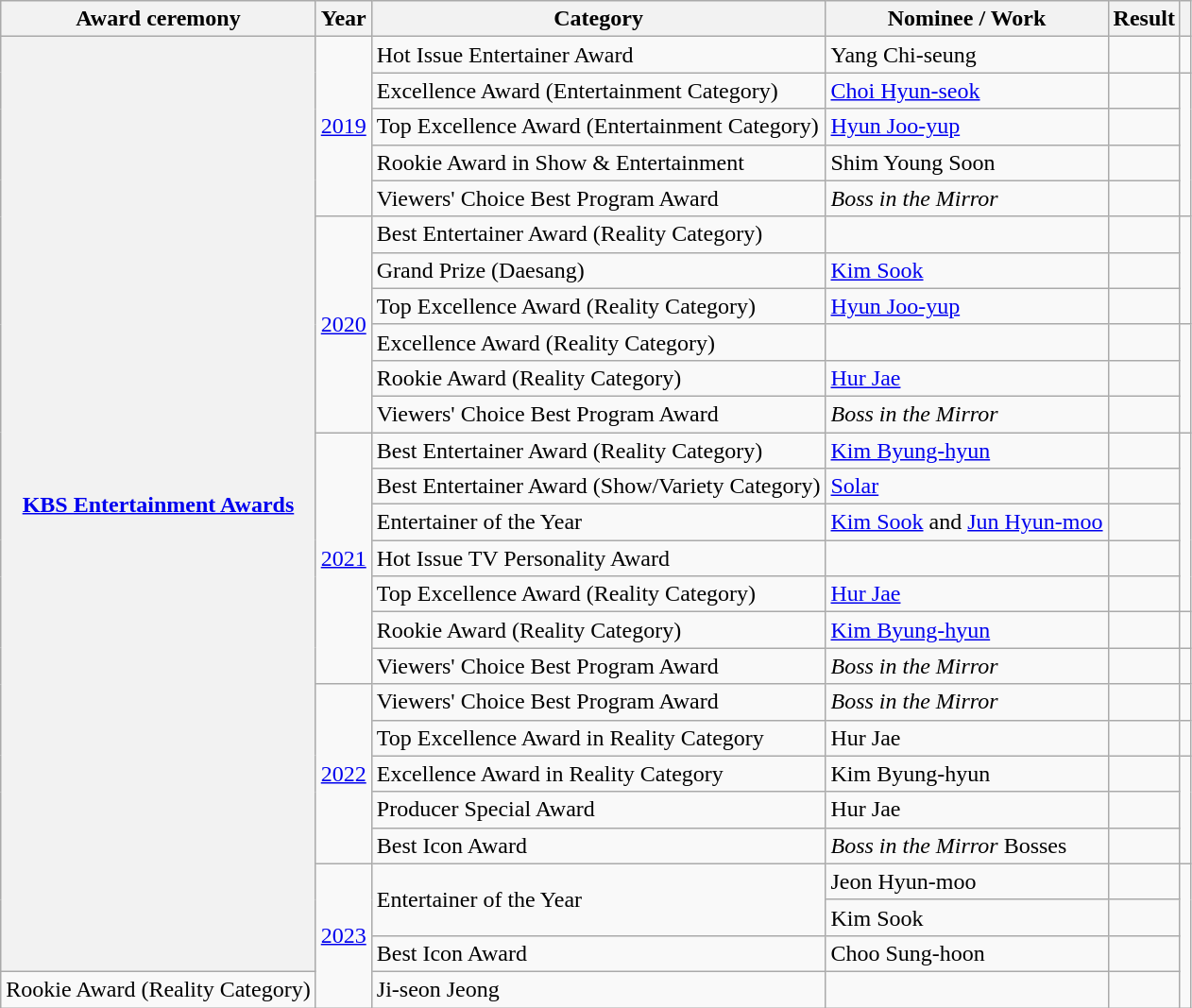<table class="wikitable plainrowheaders sortable">
<tr>
<th scope="col">Award ceremony</th>
<th scope="col">Year</th>
<th scope="col">Category</th>
<th scope="col">Nominee / Work</th>
<th scope="col">Result</th>
<th scope="col" class="unsortable"></th>
</tr>
<tr>
<th scope="row" rowspan="26"><a href='#'>KBS Entertainment Awards</a></th>
<td rowspan="5" style="text-align:center"><a href='#'>2019</a></td>
<td>Hot Issue Entertainer Award</td>
<td>Yang Chi-seung</td>
<td></td>
<td style="text-align:center"></td>
</tr>
<tr>
<td>Excellence Award (Entertainment Category)</td>
<td><a href='#'>Choi Hyun-seok</a></td>
<td></td>
<td rowspan="4" style="text-align:center"></td>
</tr>
<tr>
<td>Top Excellence Award (Entertainment Category)</td>
<td><a href='#'>Hyun Joo-yup</a></td>
<td></td>
</tr>
<tr>
<td>Rookie Award in Show & Entertainment</td>
<td>Shim Young Soon</td>
<td></td>
</tr>
<tr>
<td>Viewers' Choice Best Program Award</td>
<td><em>Boss in the Mirror</em></td>
<td></td>
</tr>
<tr>
<td rowspan="6" style="text-align:center"><a href='#'>2020</a></td>
<td>Best Entertainer Award (Reality Category)</td>
<td></td>
<td></td>
<td rowspan="3" style="text-align:center"></td>
</tr>
<tr>
<td>Grand Prize (Daesang)</td>
<td><a href='#'>Kim Sook</a></td>
<td></td>
</tr>
<tr>
<td>Top Excellence Award (Reality Category)</td>
<td><a href='#'>Hyun Joo-yup</a></td>
<td></td>
</tr>
<tr>
<td>Excellence Award (Reality Category)</td>
<td></td>
<td></td>
<td rowspan="3" style="text-align:center"></td>
</tr>
<tr>
<td>Rookie Award (Reality Category)</td>
<td><a href='#'>Hur Jae</a></td>
<td></td>
</tr>
<tr>
<td>Viewers' Choice Best Program Award</td>
<td><em>Boss in the Mirror</em></td>
<td></td>
</tr>
<tr>
<td rowspan="7" style="text-align:center"><a href='#'>2021</a></td>
<td>Best Entertainer Award (Reality Category)</td>
<td><a href='#'>Kim Byung-hyun</a></td>
<td></td>
<td rowspan="5" style="text-align:center"></td>
</tr>
<tr>
<td>Best Entertainer Award (Show/Variety Category)</td>
<td><a href='#'>Solar</a></td>
<td></td>
</tr>
<tr>
<td>Entertainer of the Year</td>
<td><a href='#'>Kim Sook</a> and <a href='#'>Jun Hyun-moo</a></td>
<td></td>
</tr>
<tr>
<td>Hot Issue TV Personality Award</td>
<td></td>
<td></td>
</tr>
<tr>
<td>Top Excellence Award (Reality Category)</td>
<td><a href='#'>Hur Jae</a></td>
<td></td>
</tr>
<tr>
<td>Rookie Award (Reality Category)</td>
<td><a href='#'>Kim Byung-hyun</a></td>
<td></td>
<td style="text-align:center"></td>
</tr>
<tr>
<td>Viewers' Choice Best Program Award</td>
<td><em>Boss in the Mirror</em></td>
<td></td>
<td style="text-align:center"></td>
</tr>
<tr>
<td rowspan="5" style="text-align:center"><a href='#'>2022</a></td>
<td>Viewers' Choice Best Program Award</td>
<td><em>Boss in the Mirror</em></td>
<td></td>
<td style="text-align:center"></td>
</tr>
<tr>
<td>Top Excellence Award in Reality Category</td>
<td>Hur Jae</td>
<td></td>
<td></td>
</tr>
<tr>
<td>Excellence Award in Reality Category</td>
<td>Kim Byung-hyun</td>
<td></td>
<td rowspan="3" style="text-align:center"></td>
</tr>
<tr>
<td>Producer Special Award</td>
<td>Hur Jae</td>
<td></td>
</tr>
<tr>
<td>Best Icon Award</td>
<td><em>Boss in the Mirror</em> Bosses</td>
<td></td>
</tr>
<tr>
<td rowspan="4" style="text-align:center"><a href='#'>2023</a></td>
<td rowspan="2">Entertainer of the Year</td>
<td>Jeon Hyun-moo</td>
<td></td>
<td rowspan="4" style="text-align:center"></td>
</tr>
<tr>
<td>Kim Sook</td>
<td></td>
</tr>
<tr>
<td>Best Icon Award</td>
<td>Choo Sung-hoon</td>
<td></td>
</tr>
<tr>
<td>Rookie Award (Reality Category)</td>
<td>Ji-seon Jeong</td>
<td></td>
</tr>
</table>
